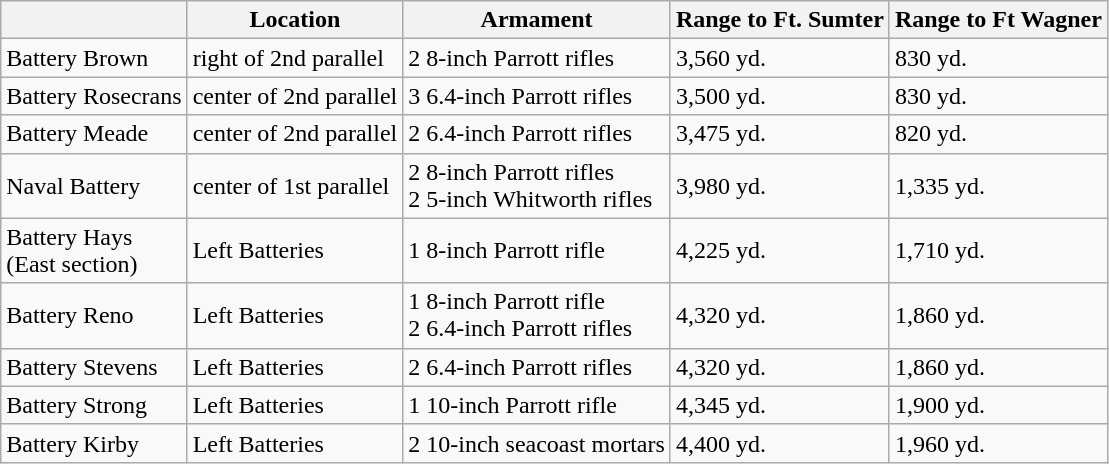<table class="wikitable">
<tr>
<th></th>
<th>Location</th>
<th>Armament</th>
<th>Range to Ft. Sumter</th>
<th>Range to Ft Wagner</th>
</tr>
<tr>
<td>Battery Brown</td>
<td>right of 2nd parallel</td>
<td>2 8-inch Parrott rifles</td>
<td>3,560 yd.</td>
<td>830 yd.</td>
</tr>
<tr>
<td>Battery Rosecrans</td>
<td>center of 2nd parallel</td>
<td>3 6.4-inch Parrott rifles</td>
<td>3,500 yd.</td>
<td>830 yd.</td>
</tr>
<tr>
<td>Battery Meade</td>
<td>center of 2nd parallel</td>
<td>2 6.4-inch Parrott rifles</td>
<td>3,475 yd.</td>
<td>820 yd.</td>
</tr>
<tr>
<td>Naval Battery</td>
<td>center of 1st parallel</td>
<td>2 8-inch Parrott rifles<br>2 5-inch Whitworth rifles</td>
<td>3,980 yd.</td>
<td>1,335 yd.</td>
</tr>
<tr>
<td>Battery Hays<br>(East section)</td>
<td>Left Batteries</td>
<td>1 8-inch Parrott rifle</td>
<td>4,225 yd.</td>
<td>1,710 yd.</td>
</tr>
<tr>
<td>Battery Reno</td>
<td>Left Batteries</td>
<td>1 8-inch Parrott rifle<br>2 6.4-inch Parrott rifles</td>
<td>4,320 yd.</td>
<td>1,860 yd.</td>
</tr>
<tr>
<td>Battery Stevens</td>
<td>Left Batteries</td>
<td>2 6.4-inch Parrott rifles</td>
<td>4,320 yd.</td>
<td>1,860 yd.</td>
</tr>
<tr>
<td>Battery Strong</td>
<td>Left Batteries</td>
<td>1 10-inch Parrott rifle</td>
<td>4,345 yd.</td>
<td>1,900 yd.</td>
</tr>
<tr>
<td>Battery Kirby</td>
<td>Left Batteries</td>
<td>2 10-inch seacoast mortars</td>
<td>4,400 yd.</td>
<td>1,960 yd.</td>
</tr>
</table>
